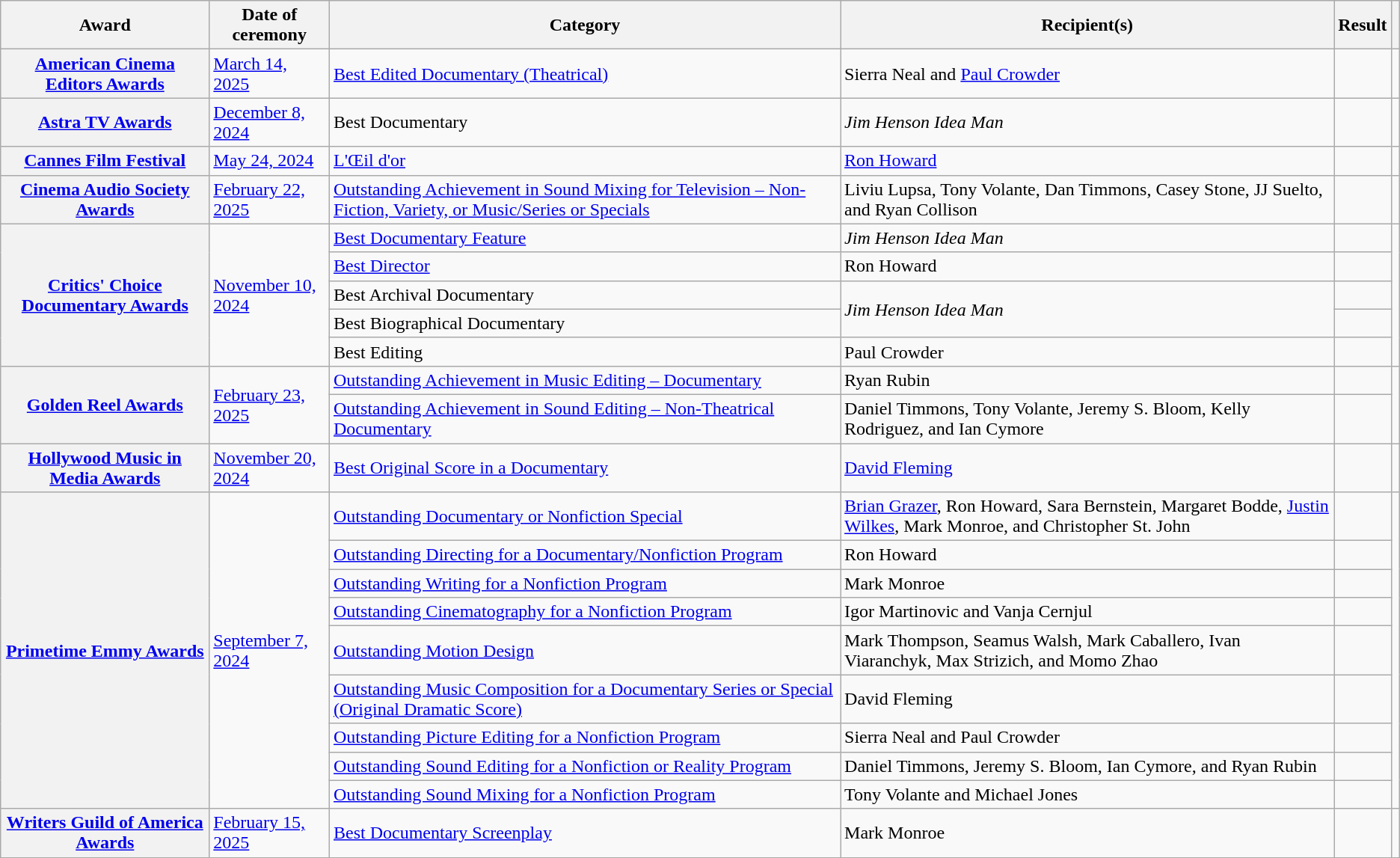<table class="wikitable sortable plainrowheaders">
<tr>
<th scope="col">Award</th>
<th scope="col">Date of ceremony</th>
<th scope="col">Category</th>
<th scope="col">Recipient(s)</th>
<th scope="col">Result</th>
<th scope="col"></th>
</tr>
<tr>
<th scope=row><a href='#'>American Cinema Editors Awards</a></th>
<td><a href='#'>March 14, 2025</a></td>
<td><a href='#'>Best Edited Documentary (Theatrical)</a></td>
<td>Sierra Neal and <a href='#'>Paul Crowder</a></td>
<td></td>
<td align="center"></td>
</tr>
<tr>
<th scope="row"><a href='#'>Astra TV Awards</a></th>
<td><a href='#'>December 8, 2024</a></td>
<td>Best Documentary</td>
<td><em>Jim Henson Idea Man</em></td>
<td></td>
<td align="center"></td>
</tr>
<tr>
<th scope="row"><a href='#'>Cannes Film Festival</a></th>
<td><a href='#'>May 24, 2024</a></td>
<td><a href='#'>L'Œil d'or</a></td>
<td><a href='#'>Ron Howard</a></td>
<td></td>
<td align="center"></td>
</tr>
<tr>
<th scope="row"><a href='#'>Cinema Audio Society Awards</a></th>
<td><a href='#'>February 22, 2025</a></td>
<td><a href='#'>Outstanding Achievement in Sound Mixing for Television – Non-Fiction, Variety, or Music/Series or Specials</a></td>
<td>Liviu Lupsa, Tony Volante, Dan Timmons, Casey Stone, JJ Suelto, and Ryan Collison</td>
<td></td>
<td align="center"></td>
</tr>
<tr>
<th scope="row" rowspan="5"><a href='#'>Critics' Choice Documentary Awards</a></th>
<td rowspan="5"><a href='#'>November 10, 2024</a></td>
<td><a href='#'>Best Documentary Feature</a></td>
<td><em>Jim Henson Idea Man</em></td>
<td></td>
<td align="center" rowspan="5"></td>
</tr>
<tr>
<td><a href='#'>Best Director</a></td>
<td>Ron Howard</td>
<td></td>
</tr>
<tr>
<td>Best Archival Documentary</td>
<td rowspan="2"><em>Jim Henson Idea Man</em></td>
<td></td>
</tr>
<tr>
<td>Best Biographical Documentary</td>
<td></td>
</tr>
<tr>
<td>Best Editing</td>
<td>Paul Crowder</td>
<td></td>
</tr>
<tr>
<th scope="row" rowspan="2"><a href='#'>Golden Reel Awards</a></th>
<td rowspan="2"><a href='#'>February 23, 2025</a></td>
<td><a href='#'>Outstanding Achievement in Music Editing – Documentary</a></td>
<td>Ryan Rubin</td>
<td></td>
<td align="center" rowspan="2"></td>
</tr>
<tr>
<td><a href='#'>Outstanding Achievement in Sound Editing – Non-Theatrical Documentary</a></td>
<td>Daniel Timmons, Tony Volante, Jeremy S. Bloom, Kelly Rodriguez, and Ian Cymore</td>
<td></td>
</tr>
<tr>
<th scope="row"><a href='#'>Hollywood Music in Media Awards</a></th>
<td><a href='#'>November 20, 2024</a></td>
<td><a href='#'>Best Original Score in a Documentary</a></td>
<td><a href='#'>David Fleming</a></td>
<td></td>
<td align="center"></td>
</tr>
<tr>
<th scope="row" rowspan="9"><a href='#'>Primetime Emmy Awards</a></th>
<td rowspan="9"><a href='#'>September 7, 2024</a></td>
<td><a href='#'>Outstanding Documentary or Nonfiction Special</a></td>
<td><a href='#'>Brian Grazer</a>, Ron Howard, Sara Bernstein, Margaret Bodde, <a href='#'>Justin Wilkes</a>, Mark Monroe, and Christopher St. John</td>
<td></td>
<td align="center" rowspan="9"> <br>  <br> </td>
</tr>
<tr>
<td><a href='#'>Outstanding Directing for a Documentary/Nonfiction Program</a></td>
<td>Ron Howard</td>
<td></td>
</tr>
<tr>
<td><a href='#'>Outstanding Writing for a Nonfiction Program</a></td>
<td>Mark Monroe</td>
<td></td>
</tr>
<tr>
<td><a href='#'>Outstanding Cinematography for a Nonfiction Program</a></td>
<td>Igor Martinovic and Vanja Cernjul</td>
<td></td>
</tr>
<tr>
<td><a href='#'>Outstanding Motion Design</a></td>
<td>Mark Thompson, Seamus Walsh, Mark Caballero, Ivan Viaranchyk, Max Strizich, and Momo Zhao</td>
<td></td>
</tr>
<tr>
<td><a href='#'>Outstanding Music Composition for a Documentary Series or Special (Original Dramatic Score)</a></td>
<td>David Fleming</td>
<td></td>
</tr>
<tr>
<td><a href='#'>Outstanding Picture Editing for a Nonfiction Program</a></td>
<td>Sierra Neal and Paul Crowder</td>
<td></td>
</tr>
<tr>
<td><a href='#'>Outstanding Sound Editing for a Nonfiction or Reality Program</a></td>
<td>Daniel Timmons, Jeremy S. Bloom, Ian Cymore, and Ryan Rubin</td>
<td></td>
</tr>
<tr>
<td><a href='#'>Outstanding Sound Mixing for a Nonfiction Program</a></td>
<td>Tony Volante and Michael Jones</td>
<td></td>
</tr>
<tr>
<th scope="row"><a href='#'>Writers Guild of America Awards</a></th>
<td><a href='#'>February 15, 2025</a></td>
<td><a href='#'>Best Documentary Screenplay</a></td>
<td>Mark Monroe</td>
<td></td>
<td align="center"></td>
</tr>
</table>
